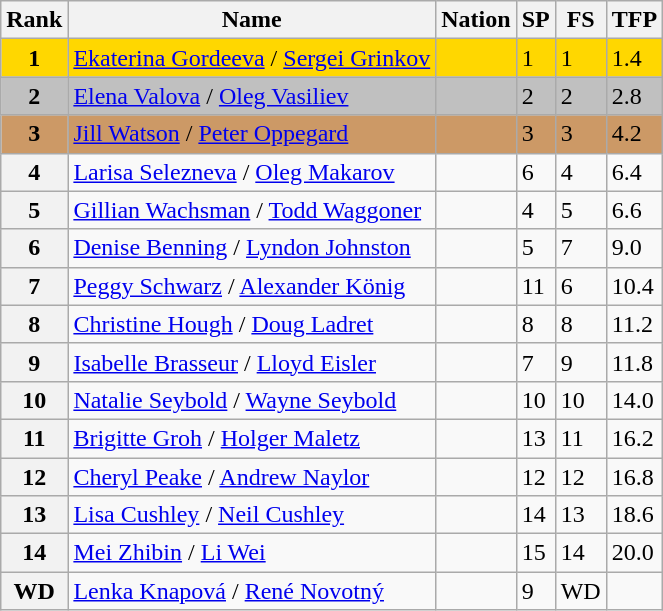<table class="wikitable">
<tr>
<th>Rank</th>
<th>Name</th>
<th>Nation</th>
<th>SP</th>
<th>FS</th>
<th>TFP</th>
</tr>
<tr bgcolor="gold">
<td align="center"><strong>1</strong></td>
<td><a href='#'>Ekaterina Gordeeva</a> / <a href='#'>Sergei Grinkov</a></td>
<td></td>
<td>1</td>
<td>1</td>
<td>1.4</td>
</tr>
<tr bgcolor="silver">
<td align="center"><strong>2</strong></td>
<td><a href='#'>Elena Valova</a> / <a href='#'>Oleg Vasiliev</a></td>
<td></td>
<td>2</td>
<td>2</td>
<td>2.8</td>
</tr>
<tr bgcolor="cc9966">
<td align="center"><strong>3</strong></td>
<td><a href='#'>Jill Watson</a> / <a href='#'>Peter Oppegard</a></td>
<td></td>
<td>3</td>
<td>3</td>
<td>4.2</td>
</tr>
<tr>
<th>4</th>
<td><a href='#'>Larisa Selezneva</a> / <a href='#'>Oleg Makarov</a></td>
<td></td>
<td>6</td>
<td>4</td>
<td>6.4</td>
</tr>
<tr>
<th>5</th>
<td><a href='#'>Gillian Wachsman</a> / <a href='#'>Todd Waggoner</a></td>
<td></td>
<td>4</td>
<td>5</td>
<td>6.6</td>
</tr>
<tr>
<th>6</th>
<td><a href='#'>Denise Benning</a> / <a href='#'>Lyndon Johnston</a></td>
<td></td>
<td>5</td>
<td>7</td>
<td>9.0</td>
</tr>
<tr>
<th>7</th>
<td><a href='#'>Peggy Schwarz</a> / <a href='#'>Alexander König</a></td>
<td></td>
<td>11</td>
<td>6</td>
<td>10.4</td>
</tr>
<tr>
<th>8</th>
<td><a href='#'>Christine Hough</a> / <a href='#'>Doug Ladret</a></td>
<td></td>
<td>8</td>
<td>8</td>
<td>11.2</td>
</tr>
<tr>
<th>9</th>
<td><a href='#'>Isabelle Brasseur</a> / <a href='#'>Lloyd Eisler</a></td>
<td></td>
<td>7</td>
<td>9</td>
<td>11.8</td>
</tr>
<tr>
<th>10</th>
<td><a href='#'>Natalie Seybold</a> / <a href='#'>Wayne Seybold</a></td>
<td></td>
<td>10</td>
<td>10</td>
<td>14.0</td>
</tr>
<tr>
<th>11</th>
<td><a href='#'>Brigitte Groh</a> / <a href='#'>Holger Maletz</a></td>
<td></td>
<td>13</td>
<td>11</td>
<td>16.2</td>
</tr>
<tr>
<th>12</th>
<td><a href='#'>Cheryl Peake</a> / <a href='#'>Andrew Naylor</a></td>
<td></td>
<td>12</td>
<td>12</td>
<td>16.8</td>
</tr>
<tr>
<th>13</th>
<td><a href='#'>Lisa Cushley</a> / <a href='#'>Neil Cushley</a></td>
<td></td>
<td>14</td>
<td>13</td>
<td>18.6</td>
</tr>
<tr>
<th>14</th>
<td><a href='#'>Mei Zhibin</a> / <a href='#'>Li Wei</a></td>
<td></td>
<td>15</td>
<td>14</td>
<td>20.0</td>
</tr>
<tr>
<th>WD</th>
<td><a href='#'>Lenka Knapová</a> / <a href='#'>René Novotný</a></td>
<td></td>
<td>9</td>
<td>WD</td>
<td></td>
</tr>
</table>
